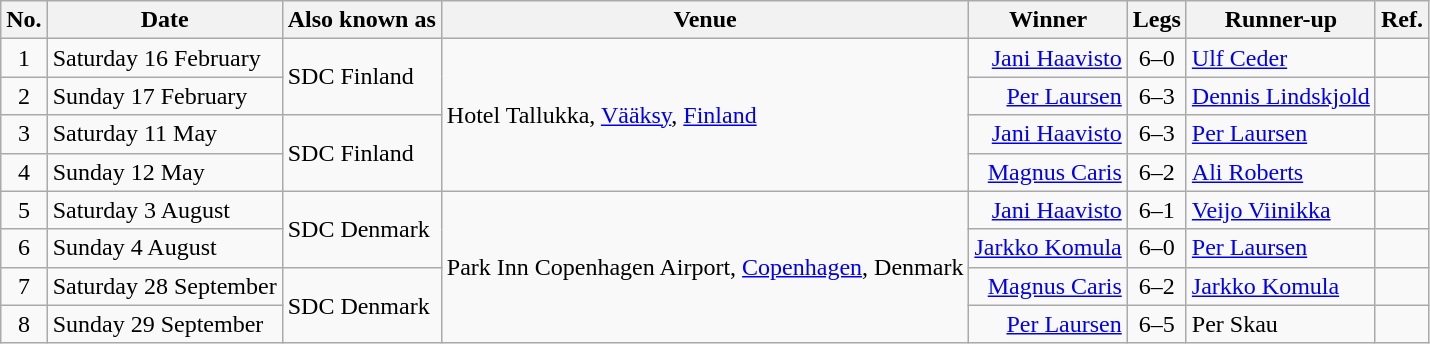<table class="wikitable">
<tr>
<th>No.</th>
<th>Date</th>
<th>Also known as</th>
<th>Venue</th>
<th>Winner</th>
<th>Legs</th>
<th>Runner-up</th>
<th>Ref.</th>
</tr>
<tr>
<td align=center>1</td>
<td>Saturday 16 February</td>
<td rowspan=2>SDC Finland </td>
<td rowspan=4>Hotel Tallukka, <a href='#'>Vääksy</a>, <a href='#'>Finland</a></td>
<td align=right><a href='#'>Jani Haavisto</a> </td>
<td align=center>6–0</td>
<td> <a href='#'>Ulf Ceder</a></td>
<td align="center"></td>
</tr>
<tr>
<td align=center>2</td>
<td>Sunday 17 February</td>
<td align=right><a href='#'>Per Laursen</a> </td>
<td align=center>6–3</td>
<td> <a href='#'>Dennis Lindskjold</a></td>
<td align="center"></td>
</tr>
<tr>
<td align=center>3</td>
<td>Saturday 11 May</td>
<td rowspan=2>SDC Finland </td>
<td align=right><a href='#'>Jani Haavisto</a> </td>
<td align=center>6–3</td>
<td> <a href='#'>Per Laursen</a></td>
<td align="center"></td>
</tr>
<tr>
<td align=center>4</td>
<td>Sunday 12 May</td>
<td align=right><a href='#'>Magnus Caris</a> </td>
<td align=center>6–2</td>
<td> <a href='#'>Ali Roberts</a></td>
<td align="center"></td>
</tr>
<tr>
<td align=center>5</td>
<td>Saturday 3 August</td>
<td rowspan=2>SDC Denmark </td>
<td rowspan=4>Park Inn Copenhagen Airport, <a href='#'>Copenhagen</a>, Denmark</td>
<td align=right><a href='#'>Jani Haavisto</a> </td>
<td align=center>6–1</td>
<td> <a href='#'>Veijo Viinikka</a></td>
<td align="center"></td>
</tr>
<tr>
<td align=center>6</td>
<td>Sunday 4 August</td>
<td align=right><a href='#'>Jarkko Komula</a> </td>
<td align=center>6–0</td>
<td> <a href='#'>Per Laursen</a></td>
<td align="center"></td>
</tr>
<tr>
<td align=center>7</td>
<td>Saturday 28 September</td>
<td rowspan=2>SDC Denmark </td>
<td align=right><a href='#'>Magnus Caris</a> </td>
<td align=center>6–2</td>
<td> <a href='#'>Jarkko Komula</a></td>
<td align="center"></td>
</tr>
<tr>
<td align=center>8</td>
<td>Sunday 29 September</td>
<td align=right><a href='#'>Per Laursen</a> </td>
<td align=center>6–5</td>
<td> Per Skau</td>
<td align="center"></td>
</tr>
</table>
